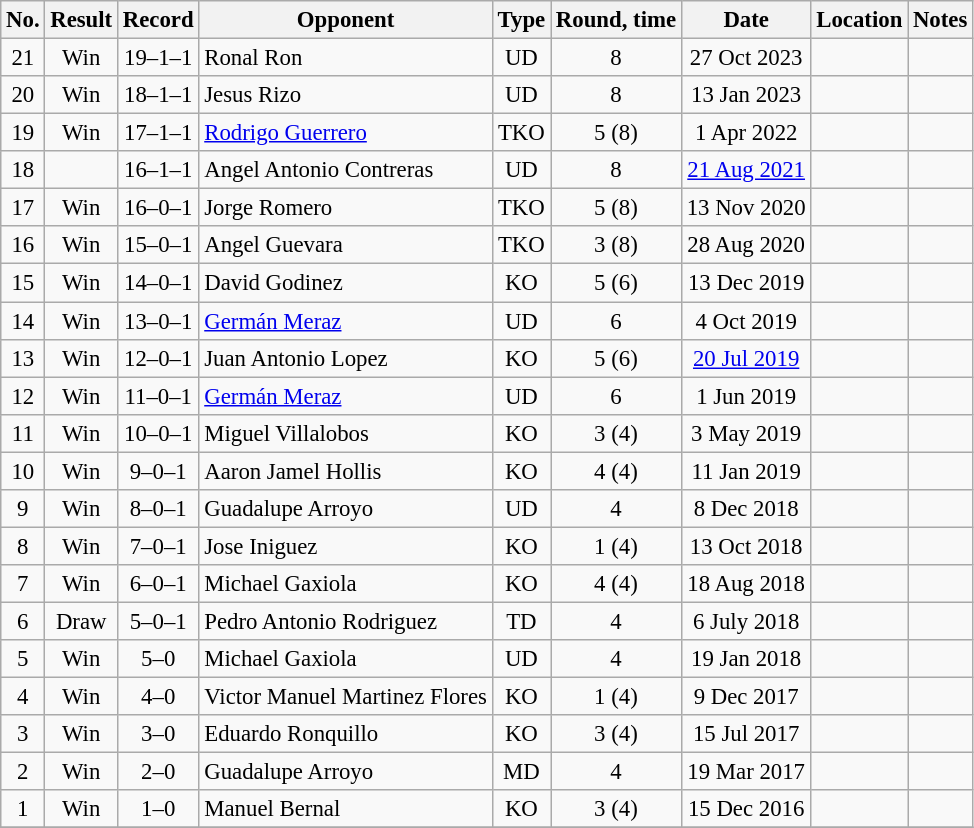<table class="wikitable" style="text-align:center; font-size:95%">
<tr>
<th>No.</th>
<th>Result</th>
<th>Record</th>
<th>Opponent</th>
<th>Type</th>
<th>Round, time</th>
<th>Date</th>
<th>Location</th>
<th>Notes</th>
</tr>
<tr>
<td>21</td>
<td>Win</td>
<td>19–1–1</td>
<td align=left> Ronal Ron</td>
<td>UD</td>
<td>8</td>
<td>27 Oct 2023</td>
<td align=left></td>
<td></td>
</tr>
<tr>
<td>20</td>
<td>Win</td>
<td>18–1–1</td>
<td align=left> Jesus Rizo</td>
<td>UD</td>
<td>8</td>
<td>13 Jan 2023</td>
<td align=left></td>
<td></td>
</tr>
<tr>
<td>19</td>
<td>Win</td>
<td>17–1–1</td>
<td align=left> <a href='#'>Rodrigo Guerrero</a></td>
<td>TKO</td>
<td>5 (8)</td>
<td>1 Apr 2022</td>
<td align=left></td>
<td></td>
</tr>
<tr>
<td>18</td>
<td></td>
<td>16–1–1</td>
<td align=left> Angel Antonio Contreras</td>
<td>UD</td>
<td>8</td>
<td><a href='#'>21 Aug 2021</a></td>
<td align=left></td>
<td></td>
</tr>
<tr>
<td>17</td>
<td>Win</td>
<td>16–0–1</td>
<td align=left> Jorge Romero</td>
<td>TKO</td>
<td>5 (8)</td>
<td>13 Nov 2020</td>
<td align=left></td>
<td></td>
</tr>
<tr>
<td>16</td>
<td>Win</td>
<td>15–0–1</td>
<td align=left> Angel Guevara</td>
<td>TKO</td>
<td>3 (8)</td>
<td>28 Aug 2020</td>
<td align=left></td>
<td></td>
</tr>
<tr>
<td>15</td>
<td>Win</td>
<td>14–0–1</td>
<td align=left> David Godinez</td>
<td>KO</td>
<td>5 (6)</td>
<td>13 Dec 2019</td>
<td align=left></td>
<td></td>
</tr>
<tr>
<td>14</td>
<td>Win</td>
<td>13–0–1</td>
<td align=left> <a href='#'>Germán Meraz</a></td>
<td>UD</td>
<td>6</td>
<td>4 Oct 2019</td>
<td align=left></td>
<td></td>
</tr>
<tr>
<td>13</td>
<td>Win</td>
<td>12–0–1</td>
<td align=left> Juan Antonio Lopez</td>
<td>KO</td>
<td>5 (6)</td>
<td><a href='#'>20 Jul 2019</a></td>
<td align=left></td>
<td></td>
</tr>
<tr>
<td>12</td>
<td>Win</td>
<td>11–0–1</td>
<td align=left> <a href='#'>Germán Meraz</a></td>
<td>UD</td>
<td>6</td>
<td>1 Jun 2019</td>
<td align=left></td>
<td></td>
</tr>
<tr>
<td>11</td>
<td>Win</td>
<td>10–0–1</td>
<td align=left> Miguel Villalobos</td>
<td>KO</td>
<td>3 (4)</td>
<td>3 May 2019</td>
<td align=left></td>
<td></td>
</tr>
<tr>
<td>10</td>
<td>Win</td>
<td>9–0–1</td>
<td align=left> Aaron Jamel Hollis</td>
<td>KO</td>
<td>4 (4)</td>
<td>11 Jan 2019</td>
<td align=left></td>
<td></td>
</tr>
<tr>
<td>9</td>
<td>Win</td>
<td>8–0–1</td>
<td align=left> Guadalupe Arroyo</td>
<td>UD</td>
<td>4</td>
<td>8 Dec 2018</td>
<td align=left></td>
<td align=left></td>
</tr>
<tr>
<td>8</td>
<td>Win</td>
<td>7–0–1</td>
<td align=left> Jose Iniguez</td>
<td>KO</td>
<td>1 (4)</td>
<td>13 Oct 2018</td>
<td align=left></td>
<td></td>
</tr>
<tr>
<td>7</td>
<td>Win</td>
<td>6–0–1</td>
<td align=left> Michael Gaxiola</td>
<td>KO</td>
<td>4 (4)</td>
<td>18 Aug 2018</td>
<td align=left></td>
<td></td>
</tr>
<tr>
<td>6</td>
<td>Draw</td>
<td>5–0–1</td>
<td align=left> Pedro Antonio Rodriguez</td>
<td>TD</td>
<td>4</td>
<td>6 July 2018</td>
<td align=left></td>
<td></td>
</tr>
<tr>
<td>5</td>
<td>Win</td>
<td>5–0</td>
<td align=left> Michael Gaxiola</td>
<td>UD</td>
<td>4</td>
<td>19 Jan 2018</td>
<td align=left></td>
<td></td>
</tr>
<tr>
<td>4</td>
<td>Win</td>
<td>4–0</td>
<td align=left> Victor Manuel Martinez Flores</td>
<td>KO</td>
<td>1 (4)</td>
<td>9 Dec 2017</td>
<td align=left></td>
<td></td>
</tr>
<tr>
<td>3</td>
<td>Win</td>
<td>3–0</td>
<td align=left> Eduardo Ronquillo</td>
<td>KO</td>
<td>3 (4)</td>
<td>15 Jul 2017</td>
<td align=left></td>
<td></td>
</tr>
<tr>
<td>2</td>
<td>Win</td>
<td>2–0</td>
<td align=left> Guadalupe Arroyo</td>
<td>MD</td>
<td>4</td>
<td>19 Mar 2017</td>
<td align=left></td>
<td></td>
</tr>
<tr>
<td>1</td>
<td>Win</td>
<td>1–0</td>
<td align=left> Manuel Bernal</td>
<td>KO</td>
<td>3 (4)</td>
<td>15 Dec 2016</td>
<td align=left></td>
<td></td>
</tr>
<tr>
</tr>
</table>
